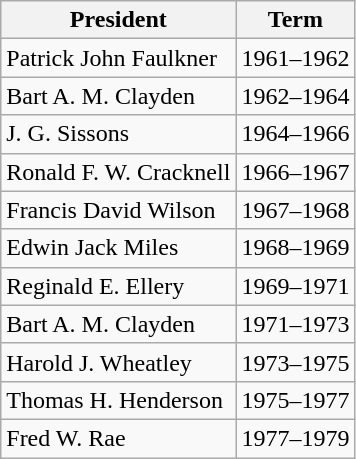<table class="wikitable">
<tr>
<th>President</th>
<th>Term</th>
</tr>
<tr>
<td>Patrick John Faulkner</td>
<td>1961–1962</td>
</tr>
<tr>
<td>Bart A. M. Clayden</td>
<td>1962–1964</td>
</tr>
<tr>
<td>J. G. Sissons</td>
<td>1964–1966</td>
</tr>
<tr>
<td>Ronald F. W. Cracknell</td>
<td>1966–1967</td>
</tr>
<tr>
<td>Francis David Wilson</td>
<td>1967–1968</td>
</tr>
<tr>
<td>Edwin Jack Miles</td>
<td>1968–1969</td>
</tr>
<tr>
<td>Reginald E. Ellery</td>
<td>1969–1971</td>
</tr>
<tr>
<td>Bart A. M. Clayden</td>
<td>1971–1973</td>
</tr>
<tr>
<td>Harold J. Wheatley</td>
<td>1973–1975</td>
</tr>
<tr>
<td>Thomas H. Henderson</td>
<td>1975–1977</td>
</tr>
<tr>
<td>Fred W. Rae</td>
<td>1977–1979</td>
</tr>
</table>
